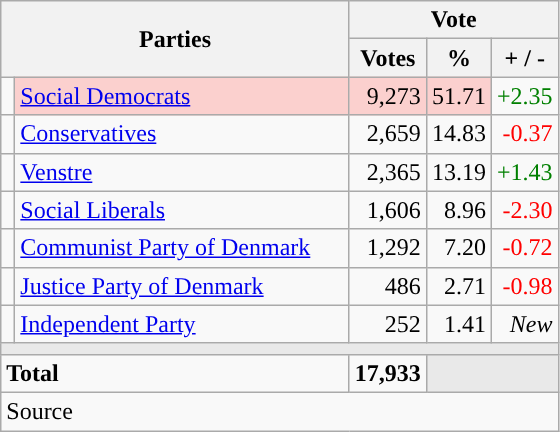<table class="wikitable" style="text-align:right;">
<tr>
<th style="text-align:centre;" rowspan="2" colspan="2" width="225">Parties</th>
<th colspan="3">Vote</th>
</tr>
<tr>
<th width="15">Votes</th>
<th width="15">%</th>
<th width="15">+ / -</th>
</tr>
<tr>
<td width="2" style="color:inherit;background:"></td>
<td bgcolor=#fbd0ce  align="left"><a href='#'>Social Democrats</a></td>
<td bgcolor=#fbd0ce>9,273</td>
<td bgcolor=#fbd0ce>51.71</td>
<td style=color:green;>+2.35</td>
</tr>
<tr>
<td width="2" style="color:inherit;background:"></td>
<td align="left"><a href='#'>Conservatives</a></td>
<td>2,659</td>
<td>14.83</td>
<td style=color:red;>-0.37</td>
</tr>
<tr>
<td width="2" style="color:inherit;background:"></td>
<td align="left"><a href='#'>Venstre</a></td>
<td>2,365</td>
<td>13.19</td>
<td style=color:green;>+1.43</td>
</tr>
<tr>
<td width="2" style="color:inherit;background:"></td>
<td align="left"><a href='#'>Social Liberals</a></td>
<td>1,606</td>
<td>8.96</td>
<td style=color:red;>-2.30</td>
</tr>
<tr>
<td width="2" style="color:inherit;background:"></td>
<td align="left"><a href='#'>Communist Party of Denmark</a></td>
<td>1,292</td>
<td>7.20</td>
<td style=color:red;>-0.72</td>
</tr>
<tr>
<td width="2" style="color:inherit;background:"></td>
<td align="left"><a href='#'>Justice Party of Denmark</a></td>
<td>486</td>
<td>2.71</td>
<td style=color:red;>-0.98</td>
</tr>
<tr>
<td width="2" style="color:inherit;background:"></td>
<td align="left"><a href='#'>Independent Party</a></td>
<td>252</td>
<td>1.41</td>
<td><em>New</em></td>
</tr>
<tr>
<td colspan="7" bgcolor="#E9E9E9"></td>
</tr>
<tr>
<td align="left" colspan="2"><strong>Total</strong></td>
<td><strong>17,933</strong></td>
<td bgcolor="#E9E9E9" colspan="2"></td>
</tr>
<tr>
<td align="left" colspan="6">Source</td>
</tr>
</table>
